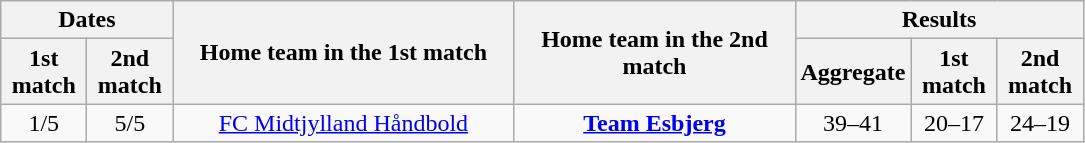<table class="wikitable" style="text-align:center; margin-left:1em;">
<tr>
<th colspan="2">Dates</th>
<th rowspan="2" style="width:220px;">Home team in the 1st match</th>
<th rowspan="2" style="width:180px;">Home team in the 2nd match</th>
<th colspan="3">Results</th>
</tr>
<tr>
<th style="width:50px;">1st match</th>
<th style="width:50px;">2nd match</th>
<th style="width:50px;">Aggregate</th>
<th style="width:50px;">1st match</th>
<th style="width:50px;">2nd match</th>
</tr>
<tr>
<td>1/5</td>
<td>5/5</td>
<td><a href='#'>FC Midtjylland Håndbold</a></td>
<td><strong><a href='#'>Team Esbjerg</a></strong></td>
<td>39–41</td>
<td>20–17</td>
<td>24–19</td>
</tr>
</table>
